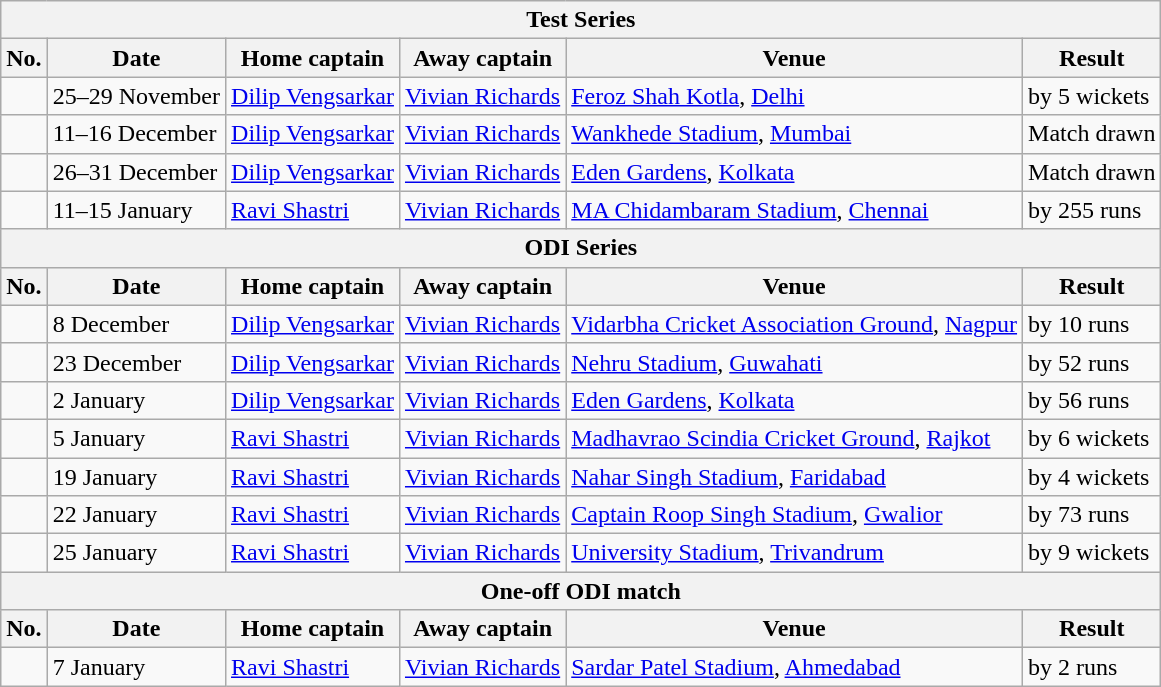<table class="wikitable">
<tr>
<th colspan="9">Test Series</th>
</tr>
<tr>
<th>No.</th>
<th>Date</th>
<th>Home captain</th>
<th>Away captain</th>
<th>Venue</th>
<th>Result</th>
</tr>
<tr>
<td></td>
<td>25–29 November</td>
<td><a href='#'>Dilip Vengsarkar</a></td>
<td><a href='#'>Vivian Richards</a></td>
<td><a href='#'>Feroz Shah Kotla</a>, <a href='#'>Delhi</a></td>
<td> by 5 wickets</td>
</tr>
<tr>
<td></td>
<td>11–16 December</td>
<td><a href='#'>Dilip Vengsarkar</a></td>
<td><a href='#'>Vivian Richards</a></td>
<td><a href='#'>Wankhede Stadium</a>, <a href='#'>Mumbai</a></td>
<td>Match drawn</td>
</tr>
<tr>
<td></td>
<td>26–31 December</td>
<td><a href='#'>Dilip Vengsarkar</a></td>
<td><a href='#'>Vivian Richards</a></td>
<td><a href='#'>Eden Gardens</a>, <a href='#'>Kolkata</a></td>
<td>Match drawn</td>
</tr>
<tr>
<td></td>
<td>11–15 January</td>
<td><a href='#'>Ravi Shastri</a></td>
<td><a href='#'>Vivian Richards</a></td>
<td><a href='#'>MA Chidambaram Stadium</a>, <a href='#'>Chennai</a></td>
<td> by 255 runs</td>
</tr>
<tr>
<th colspan="9">ODI Series</th>
</tr>
<tr>
<th>No.</th>
<th>Date</th>
<th>Home captain</th>
<th>Away captain</th>
<th>Venue</th>
<th>Result</th>
</tr>
<tr>
<td></td>
<td>8 December</td>
<td><a href='#'>Dilip Vengsarkar</a></td>
<td><a href='#'>Vivian Richards</a></td>
<td><a href='#'>Vidarbha Cricket Association Ground</a>, <a href='#'>Nagpur</a></td>
<td> by 10 runs</td>
</tr>
<tr>
<td></td>
<td>23 December</td>
<td><a href='#'>Dilip Vengsarkar</a></td>
<td><a href='#'>Vivian Richards</a></td>
<td><a href='#'>Nehru Stadium</a>, <a href='#'>Guwahati</a></td>
<td> by 52 runs</td>
</tr>
<tr>
<td></td>
<td>2 January</td>
<td><a href='#'>Dilip Vengsarkar</a></td>
<td><a href='#'>Vivian Richards</a></td>
<td><a href='#'>Eden Gardens</a>, <a href='#'>Kolkata</a></td>
<td> by 56 runs</td>
</tr>
<tr>
<td></td>
<td>5 January</td>
<td><a href='#'>Ravi Shastri</a></td>
<td><a href='#'>Vivian Richards</a></td>
<td><a href='#'>Madhavrao Scindia Cricket Ground</a>, <a href='#'>Rajkot</a></td>
<td> by 6 wickets</td>
</tr>
<tr>
<td></td>
<td>19 January</td>
<td><a href='#'>Ravi Shastri</a></td>
<td><a href='#'>Vivian Richards</a></td>
<td><a href='#'>Nahar Singh Stadium</a>, <a href='#'>Faridabad</a></td>
<td> by 4 wickets</td>
</tr>
<tr>
<td></td>
<td>22 January</td>
<td><a href='#'>Ravi Shastri</a></td>
<td><a href='#'>Vivian Richards</a></td>
<td><a href='#'>Captain Roop Singh Stadium</a>, <a href='#'>Gwalior</a></td>
<td> by 73 runs</td>
</tr>
<tr>
<td></td>
<td>25 January</td>
<td><a href='#'>Ravi Shastri</a></td>
<td><a href='#'>Vivian Richards</a></td>
<td><a href='#'>University Stadium</a>, <a href='#'>Trivandrum</a></td>
<td> by 9 wickets</td>
</tr>
<tr>
<th colspan="9">One-off ODI match</th>
</tr>
<tr>
<th>No.</th>
<th>Date</th>
<th>Home captain</th>
<th>Away captain</th>
<th>Venue</th>
<th>Result</th>
</tr>
<tr>
<td></td>
<td>7 January</td>
<td><a href='#'>Ravi Shastri</a></td>
<td><a href='#'>Vivian Richards</a></td>
<td><a href='#'>Sardar Patel Stadium</a>, <a href='#'>Ahmedabad</a></td>
<td> by 2 runs</td>
</tr>
</table>
